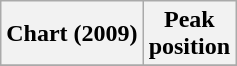<table class="wikitable sortable">
<tr>
<th>Chart (2009)</th>
<th>Peak<br>position</th>
</tr>
<tr>
</tr>
</table>
